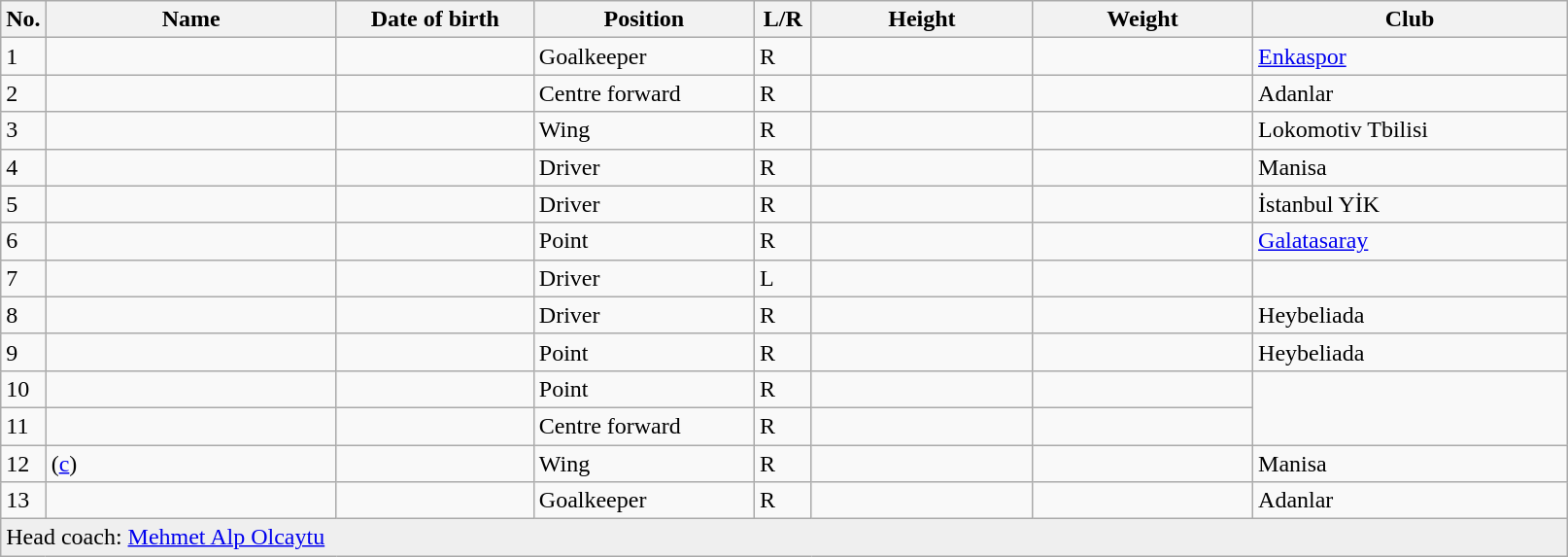<table class=wikitable sortable style=font-size:100%; text-align:center;>
<tr>
<th>No.</th>
<th style=width:12em>Name</th>
<th style=width:8em>Date of birth</th>
<th style=width:9em>Position</th>
<th style=width:2em>L/R</th>
<th style=width:9em>Height</th>
<th style=width:9em>Weight</th>
<th style=width:13em>Club</th>
</tr>
<tr>
<td>1</td>
<td align=left></td>
<td align=right></td>
<td>Goalkeeper</td>
<td>R</td>
<td></td>
<td></td>
<td> <a href='#'>Enkaspor</a></td>
</tr>
<tr>
<td>2</td>
<td align=left></td>
<td align=right></td>
<td>Centre forward</td>
<td>R</td>
<td></td>
<td></td>
<td> Adanlar</td>
</tr>
<tr>
<td>3</td>
<td align=left></td>
<td align=right></td>
<td>Wing</td>
<td>R</td>
<td></td>
<td></td>
<td> Lokomotiv Tbilisi</td>
</tr>
<tr>
<td>4</td>
<td align=left></td>
<td align=right></td>
<td>Driver</td>
<td>R</td>
<td></td>
<td></td>
<td> Manisa</td>
</tr>
<tr>
<td>5</td>
<td align=left></td>
<td align=right></td>
<td>Driver</td>
<td>R</td>
<td></td>
<td></td>
<td> İstanbul YİK</td>
</tr>
<tr>
<td>6</td>
<td align=left></td>
<td align=right></td>
<td>Point</td>
<td>R</td>
<td></td>
<td></td>
<td> <a href='#'>Galatasaray</a></td>
</tr>
<tr>
<td>7</td>
<td align=left></td>
<td align=right></td>
<td>Driver</td>
<td>L</td>
<td></td>
<td></td>
</tr>
<tr>
<td>8</td>
<td align=left></td>
<td align=right></td>
<td>Driver</td>
<td>R</td>
<td></td>
<td></td>
<td> Heybeliada</td>
</tr>
<tr>
<td>9</td>
<td align=left></td>
<td align=right></td>
<td>Point</td>
<td>R</td>
<td></td>
<td></td>
<td> Heybeliada</td>
</tr>
<tr>
<td>10</td>
<td align=left></td>
<td align=right></td>
<td>Point</td>
<td>R</td>
<td></td>
<td></td>
</tr>
<tr>
<td>11</td>
<td align=left></td>
<td align=right></td>
<td>Centre forward</td>
<td>R</td>
<td></td>
<td></td>
</tr>
<tr>
<td>12</td>
<td align=left> (<a href='#'>c</a>)</td>
<td align=right></td>
<td>Wing</td>
<td>R</td>
<td></td>
<td></td>
<td> Manisa</td>
</tr>
<tr>
<td>13</td>
<td align=left></td>
<td align=right></td>
<td>Goalkeeper</td>
<td>R</td>
<td></td>
<td></td>
<td> Adanlar</td>
</tr>
<tr style="background:#efefef;">
<td colspan="8" style="text-align:left;">Head coach: <a href='#'>Mehmet Alp Olcaytu</a></td>
</tr>
</table>
